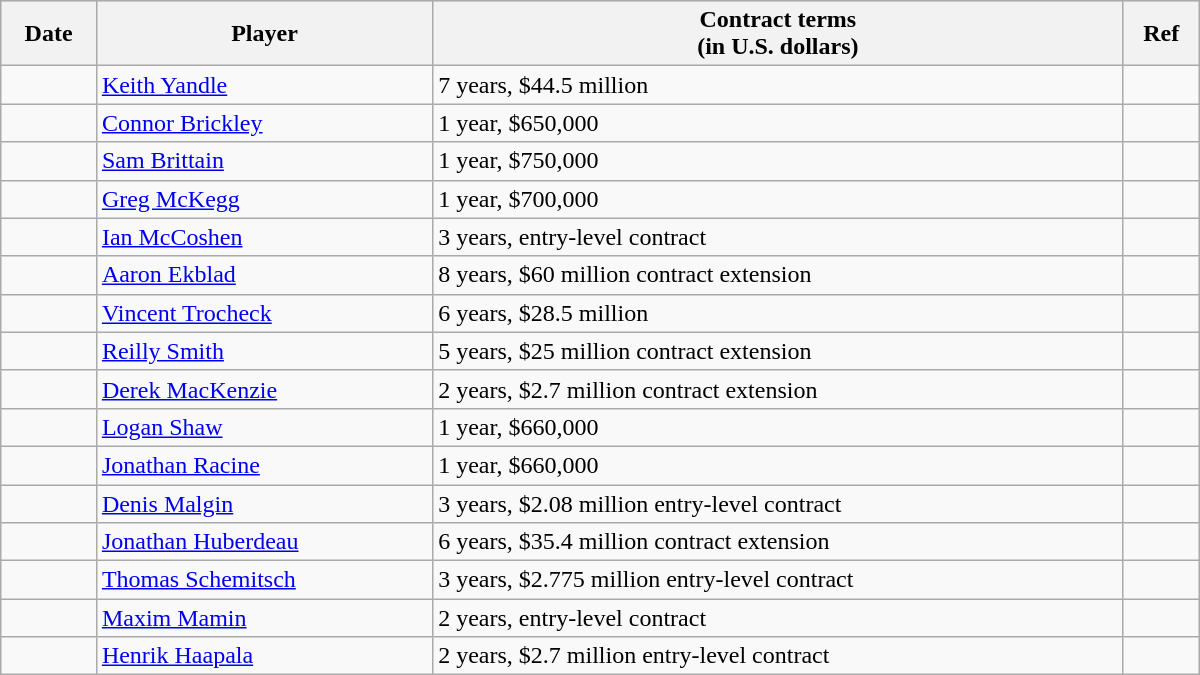<table class="wikitable" style="border-collapse: collapse; width: 50em; padding: 3;">
<tr style="background:#ddd;">
<th>Date</th>
<th>Player</th>
<th>Contract terms<br>(in U.S. dollars)</th>
<th>Ref</th>
</tr>
<tr>
<td></td>
<td><a href='#'>Keith Yandle</a></td>
<td>7 years, $44.5 million</td>
<td></td>
</tr>
<tr>
<td></td>
<td><a href='#'>Connor Brickley</a></td>
<td>1 year, $650,000</td>
<td></td>
</tr>
<tr>
<td></td>
<td><a href='#'>Sam Brittain</a></td>
<td>1 year, $750,000</td>
<td></td>
</tr>
<tr>
<td></td>
<td><a href='#'>Greg McKegg</a></td>
<td>1 year, $700,000</td>
<td></td>
</tr>
<tr>
<td></td>
<td><a href='#'>Ian McCoshen</a></td>
<td>3 years, entry-level contract</td>
<td></td>
</tr>
<tr>
<td></td>
<td><a href='#'>Aaron Ekblad</a></td>
<td>8 years, $60 million contract extension</td>
<td></td>
</tr>
<tr>
<td></td>
<td><a href='#'>Vincent Trocheck</a></td>
<td>6 years, $28.5 million</td>
<td></td>
</tr>
<tr>
<td></td>
<td><a href='#'>Reilly Smith</a></td>
<td>5 years, $25 million contract extension</td>
<td></td>
</tr>
<tr>
<td></td>
<td><a href='#'>Derek MacKenzie</a></td>
<td>2 years, $2.7 million contract extension</td>
<td></td>
</tr>
<tr>
<td></td>
<td><a href='#'>Logan Shaw</a></td>
<td>1 year, $660,000</td>
<td></td>
</tr>
<tr>
<td></td>
<td><a href='#'>Jonathan Racine</a></td>
<td>1 year, $660,000</td>
<td></td>
</tr>
<tr>
<td></td>
<td><a href='#'>Denis Malgin</a></td>
<td>3 years, $2.08 million entry-level contract</td>
<td></td>
</tr>
<tr>
<td></td>
<td><a href='#'>Jonathan Huberdeau</a></td>
<td>6 years, $35.4 million contract extension</td>
<td></td>
</tr>
<tr>
<td></td>
<td><a href='#'>Thomas Schemitsch</a></td>
<td>3 years, $2.775 million entry-level contract</td>
<td></td>
</tr>
<tr>
<td></td>
<td><a href='#'>Maxim Mamin</a></td>
<td>2 years, entry-level contract</td>
<td></td>
</tr>
<tr>
<td></td>
<td><a href='#'>Henrik Haapala</a></td>
<td>2 years, $2.7 million entry-level contract</td>
<td></td>
</tr>
</table>
